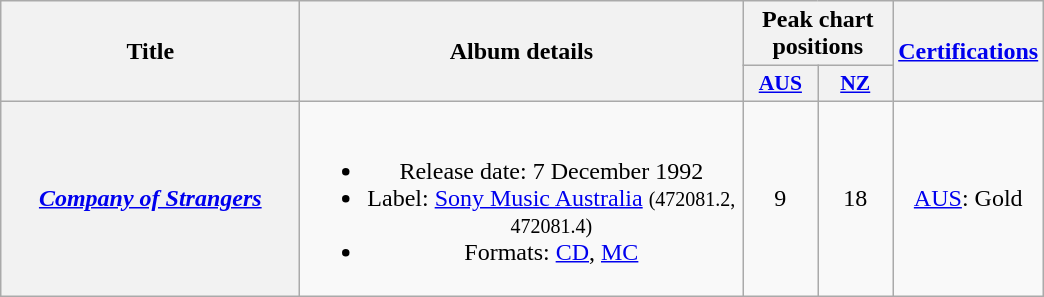<table class="wikitable plainrowheaders" style="text-align:center;">
<tr>
<th style="width:12em;" rowspan="2">Title</th>
<th style="width:18em;" rowspan="2">Album details</th>
<th scope="col" colspan="2">Peak chart positions</th>
<th scope="col" rowspan="2"><a href='#'>Certifications</a></th>
</tr>
<tr>
<th scope="col" style="width:3em;font-size:90%;"><a href='#'>AUS</a><br></th>
<th scope="col" style="width:3em;font-size:90%;"><a href='#'>NZ</a><br></th>
</tr>
<tr>
<th scope="row"><em><a href='#'>Company of Strangers</a></em></th>
<td><br><ul><li>Release date: 7 December 1992</li><li>Label: <a href='#'>Sony Music Australia</a> <small>(472081.2, 472081.4)</small></li><li>Formats: <a href='#'>CD</a>, <a href='#'>MC</a></li></ul></td>
<td>9</td>
<td>18</td>
<td><a href='#'>AUS</a>: Gold</td>
</tr>
</table>
